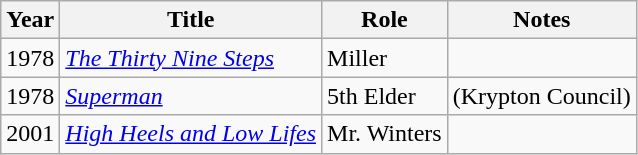<table class="wikitable">
<tr>
<th>Year</th>
<th>Title</th>
<th>Role</th>
<th>Notes</th>
</tr>
<tr>
<td>1978</td>
<td><em><a href='#'>The Thirty Nine Steps</a></em></td>
<td>Miller</td>
<td></td>
</tr>
<tr>
<td>1978</td>
<td><em><a href='#'>Superman</a></em></td>
<td>5th Elder</td>
<td>(Krypton Council)</td>
</tr>
<tr>
<td>2001</td>
<td><em><a href='#'>High Heels and Low Lifes</a></em></td>
<td>Mr. Winters</td>
<td></td>
</tr>
</table>
